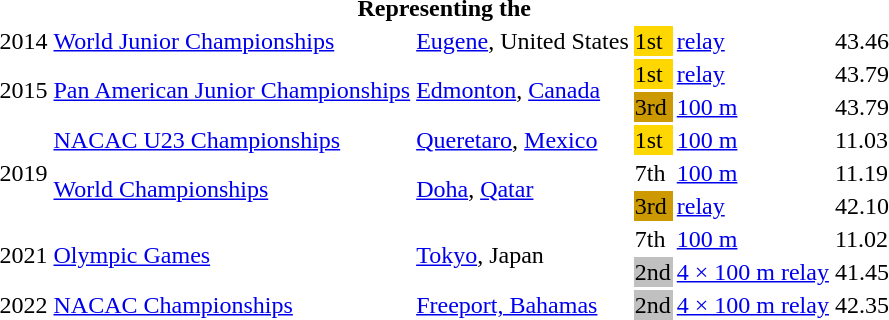<table>
<tr>
<th colspan="7">Representing the </th>
</tr>
<tr>
<td rowspan=1>2014</td>
<td rowspan=1><a href='#'>World Junior Championships</a></td>
<td rowspan=1><a href='#'>Eugene</a>, United States</td>
<td bgcolor=gold>1st</td>
<td><a href='#'> relay</a></td>
<td>43.46</td>
</tr>
<tr>
<td rowspan=2>2015</td>
<td rowspan=2><a href='#'>Pan American Junior Championships</a></td>
<td rowspan=2><a href='#'>Edmonton</a>, <a href='#'>Canada</a></td>
<td bgcolor=gold>1st</td>
<td><a href='#'> relay</a></td>
<td>43.79</td>
</tr>
<tr>
<td bgcolor=cc9900>3rd</td>
<td><a href='#'>100 m</a></td>
<td>43.79</td>
</tr>
<tr>
<td rowspan=3>2019</td>
<td><a href='#'>NACAC U23 Championships</a></td>
<td><a href='#'>Queretaro</a>, <a href='#'>Mexico</a></td>
<td bgcolor=gold>1st</td>
<td><a href='#'>100 m</a></td>
<td>11.03</td>
</tr>
<tr>
<td rowspan=2><a href='#'>World Championships</a></td>
<td rowspan=2><a href='#'>Doha</a>, <a href='#'>Qatar</a></td>
<td>7th</td>
<td><a href='#'>100 m</a></td>
<td>11.19</td>
</tr>
<tr>
<td bgcolor=cc9900>3rd</td>
<td><a href='#'> relay</a></td>
<td>42.10</td>
</tr>
<tr>
<td rowspan=2>2021</td>
<td rowspan=2><a href='#'>Olympic Games</a></td>
<td rowspan=2><a href='#'>Tokyo</a>, Japan</td>
<td>7th</td>
<td><a href='#'>100 m</a></td>
<td>11.02</td>
</tr>
<tr>
<td style="background:silver;">2nd</td>
<td><a href='#'>4 × 100 m relay</a></td>
<td>41.45</td>
</tr>
<tr>
<td>2022</td>
<td><a href='#'>NACAC Championships</a></td>
<td><a href='#'>Freeport, Bahamas</a></td>
<td bgcolor=silver>2nd</td>
<td><a href='#'>4 × 100 m relay</a></td>
<td>42.35</td>
</tr>
</table>
